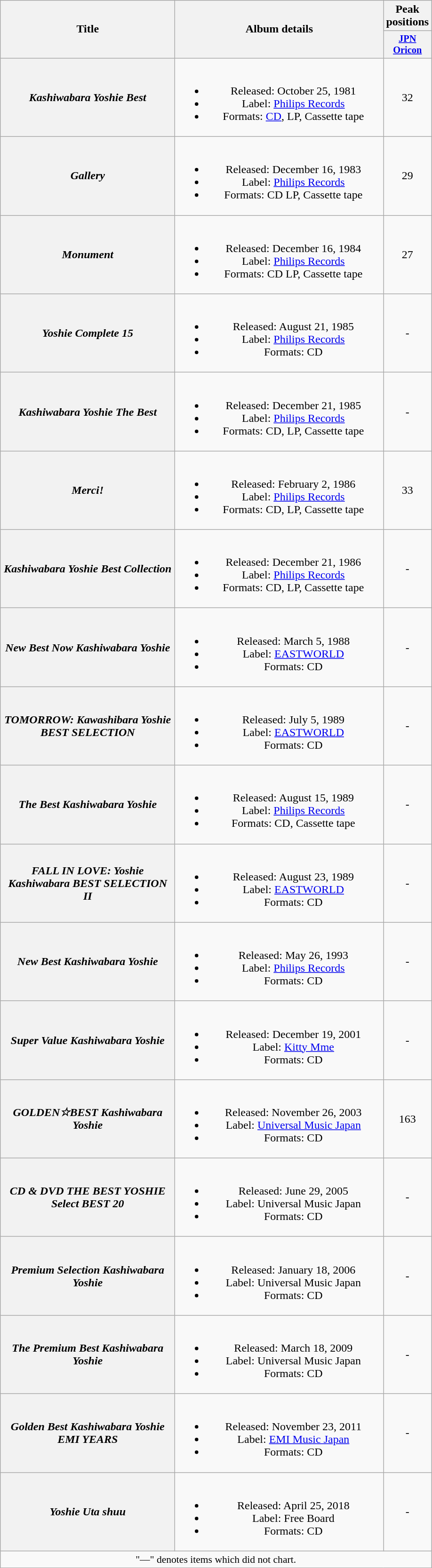<table class="wikitable plainrowheaders" style="text-align:center;">
<tr>
<th style="width:15em;" rowspan="2">Title</th>
<th style="width:18em;" rowspan="2">Album details</th>
<th colspan="1">Peak positions</th>
</tr>
<tr>
<th style="width:3em;font-size:85%"><a href='#'>JPN<br>Oricon</a><br></th>
</tr>
<tr>
<th scope="row"><em>Kashiwabara Yoshie Best</em></th>
<td><br><ul><li>Released: October 25, 1981</li><li>Label: <a href='#'>Philips Records</a></li><li>Formats: <a href='#'>CD</a>, LP, Cassette tape</li></ul></td>
<td>32</td>
</tr>
<tr>
<th scope="row"><em>Gallery</em></th>
<td><br><ul><li>Released: December 16, 1983</li><li>Label: <a href='#'>Philips Records</a></li><li>Formats: CD LP, Cassette tape</li></ul></td>
<td>29</td>
</tr>
<tr>
<th scope="row"><em>Monument</em></th>
<td><br><ul><li>Released: December 16, 1984</li><li>Label: <a href='#'>Philips Records</a></li><li>Formats: CD LP, Cassette tape</li></ul></td>
<td>27</td>
</tr>
<tr>
<th scope="row"><em>Yoshie Complete 15</em></th>
<td><br><ul><li>Released: August 21, 1985</li><li>Label: <a href='#'>Philips Records</a></li><li>Formats: CD</li></ul></td>
<td>-</td>
</tr>
<tr>
<th scope="row"><em>Kashiwabara Yoshie The Best</em></th>
<td><br><ul><li>Released: December 21, 1985</li><li>Label: <a href='#'>Philips Records</a></li><li>Formats: CD, LP, Cassette tape</li></ul></td>
<td>-</td>
</tr>
<tr>
<th scope="row"><em>Merci!</em></th>
<td><br><ul><li>Released: February 2, 1986</li><li>Label: <a href='#'>Philips Records</a></li><li>Formats: CD, LP, Cassette tape</li></ul></td>
<td>33</td>
</tr>
<tr>
<th scope="row"><em>Kashiwabara Yoshie Best Collection</em></th>
<td><br><ul><li>Released: December 21, 1986</li><li>Label: <a href='#'>Philips Records</a></li><li>Formats: CD, LP, Cassette tape</li></ul></td>
<td>-</td>
</tr>
<tr>
<th scope="row"><em>New Best Now Kashiwabara Yoshie</em></th>
<td><br><ul><li>Released: March 5, 1988</li><li>Label: <a href='#'>EASTWORLD</a></li><li>Formats: CD</li></ul></td>
<td>-</td>
</tr>
<tr>
<th scope="row"><em>TOMORROW: Kawashibara Yoshie BEST SELECTION</em></th>
<td><br><ul><li>Released: July 5, 1989</li><li>Label: <a href='#'>EASTWORLD</a></li><li>Formats: CD</li></ul></td>
<td>-</td>
</tr>
<tr>
<th scope="row"><em>The Best Kashiwabara Yoshie</em></th>
<td><br><ul><li>Released: August 15, 1989</li><li>Label: <a href='#'>Philips Records</a></li><li>Formats: CD, Cassette tape</li></ul></td>
<td>-</td>
</tr>
<tr>
<th scope="row"><em>FALL IN LOVE: Yoshie Kashiwabara BEST SELECTION II</em></th>
<td><br><ul><li>Released: August 23, 1989</li><li>Label: <a href='#'>EASTWORLD</a></li><li>Formats: CD</li></ul></td>
<td>-</td>
</tr>
<tr>
<th scope="row"><em>New Best Kashiwabara Yoshie</em></th>
<td><br><ul><li>Released: May 26, 1993</li><li>Label: <a href='#'>Philips Records</a></li><li>Formats: CD</li></ul></td>
<td>-</td>
</tr>
<tr>
<th scope="row"><em>Super Value Kashiwabara Yoshie</em></th>
<td><br><ul><li>Released: December 19, 2001</li><li>Label: <a href='#'>Kitty Mme</a></li><li>Formats: CD</li></ul></td>
<td>-</td>
</tr>
<tr>
<th scope="row"><em>GOLDEN☆BEST Kashiwabara Yoshie</em></th>
<td><br><ul><li>Released: November 26, 2003</li><li>Label: <a href='#'>Universal Music Japan</a></li><li>Formats: CD</li></ul></td>
<td>163</td>
</tr>
<tr>
<th scope="row"><em>CD & DVD THE BEST YOSHIE Select BEST 20</em></th>
<td><br><ul><li>Released: June 29, 2005</li><li>Label: Universal Music Japan</li><li>Formats: CD</li></ul></td>
<td>-</td>
</tr>
<tr>
<th scope="row"><em>Premium Selection Kashiwabara Yoshie</em></th>
<td><br><ul><li>Released: January 18, 2006</li><li>Label: Universal Music Japan</li><li>Formats: CD</li></ul></td>
<td>-</td>
</tr>
<tr>
<th scope="row"><em>The Premium Best Kashiwabara Yoshie</em></th>
<td><br><ul><li>Released: March 18, 2009</li><li>Label: Universal Music Japan</li><li>Formats: CD</li></ul></td>
<td>-</td>
</tr>
<tr>
<th scope="row"><em>Golden Best Kashiwabara Yoshie EMI YEARS</em></th>
<td><br><ul><li>Released: November 23, 2011</li><li>Label: <a href='#'>EMI Music Japan</a></li><li>Formats: CD</li></ul></td>
<td>-</td>
</tr>
<tr>
<th scope="row"><em>Yoshie Uta shuu</em></th>
<td><br><ul><li>Released: April 25, 2018</li><li>Label: Free Board</li><li>Formats: CD</li></ul></td>
<td>-</td>
</tr>
<tr>
<td colspan="11" align="center" style="font-size:90%;">"—" denotes items which did not chart.</td>
</tr>
</table>
